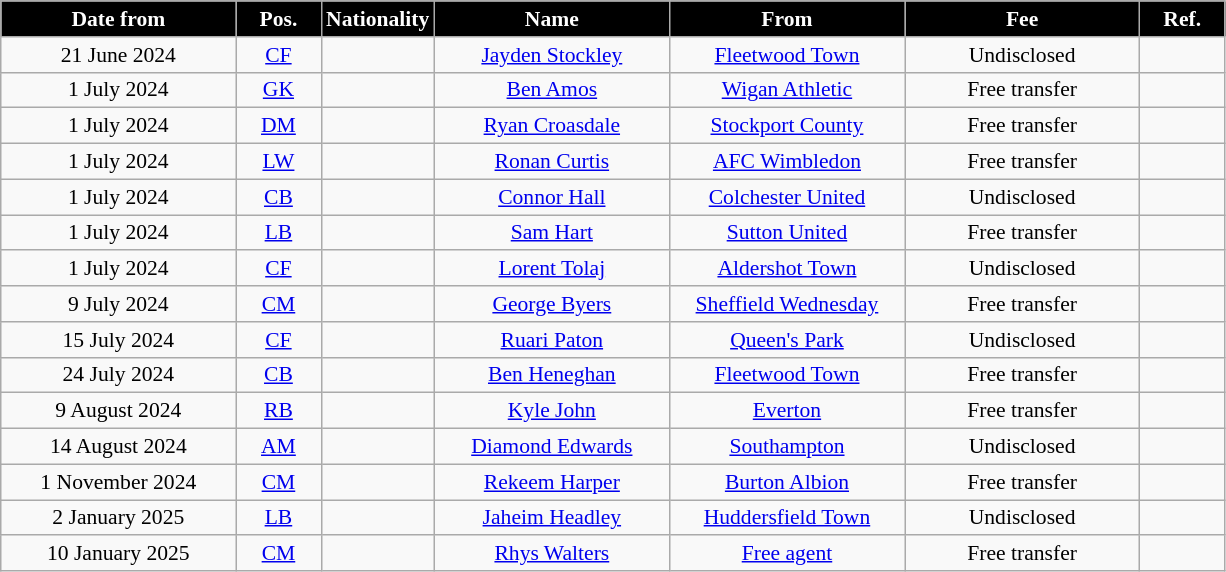<table class="wikitable"  style="text-align:center; font-size:90%; ">
<tr>
<th style="background:#000000; color:#FFFFFF; width:150px;">Date from</th>
<th style="background:#000000; color:#FFFFFF; width:50px;">Pos.</th>
<th style="background:#000000; color:#FFFFFF; width:50px;">Nationality</th>
<th style="background:#000000; color:#FFFFFF; width:150px;">Name</th>
<th style="background:#000000; color:#FFFFFF; width:150px;">From</th>
<th style="background:#000000; color:#FFFFFF; width:150px;">Fee</th>
<th style="background:#000000; color:#FFFFFF; width:50px;">Ref.</th>
</tr>
<tr>
<td>21 June 2024</td>
<td><a href='#'>CF</a></td>
<td></td>
<td><a href='#'>Jayden Stockley</a></td>
<td><a href='#'>Fleetwood Town</a></td>
<td>Undisclosed</td>
<td></td>
</tr>
<tr>
<td>1 July 2024</td>
<td><a href='#'>GK</a></td>
<td></td>
<td><a href='#'>Ben Amos</a></td>
<td><a href='#'>Wigan Athletic</a></td>
<td>Free transfer</td>
<td></td>
</tr>
<tr>
<td>1 July 2024</td>
<td><a href='#'>DM</a></td>
<td></td>
<td><a href='#'>Ryan Croasdale</a></td>
<td><a href='#'>Stockport County</a></td>
<td>Free transfer</td>
<td></td>
</tr>
<tr>
<td>1 July 2024</td>
<td><a href='#'>LW</a></td>
<td></td>
<td><a href='#'>Ronan Curtis</a></td>
<td><a href='#'>AFC Wimbledon</a></td>
<td>Free transfer</td>
<td></td>
</tr>
<tr>
<td>1 July 2024</td>
<td><a href='#'>CB</a></td>
<td></td>
<td><a href='#'>Connor Hall</a></td>
<td><a href='#'>Colchester United</a></td>
<td>Undisclosed</td>
<td></td>
</tr>
<tr>
<td>1 July 2024</td>
<td><a href='#'>LB</a></td>
<td></td>
<td><a href='#'>Sam Hart</a></td>
<td><a href='#'>Sutton United</a></td>
<td>Free transfer</td>
<td></td>
</tr>
<tr>
<td>1 July 2024</td>
<td><a href='#'>CF</a></td>
<td></td>
<td><a href='#'>Lorent Tolaj</a></td>
<td><a href='#'>Aldershot Town</a></td>
<td>Undisclosed</td>
<td></td>
</tr>
<tr>
<td>9 July 2024</td>
<td><a href='#'>CM</a></td>
<td></td>
<td><a href='#'>George Byers</a></td>
<td><a href='#'>Sheffield Wednesday</a></td>
<td>Free transfer</td>
<td></td>
</tr>
<tr>
<td>15 July 2024</td>
<td><a href='#'>CF</a></td>
<td></td>
<td><a href='#'>Ruari Paton</a></td>
<td> <a href='#'>Queen's Park</a></td>
<td>Undisclosed</td>
<td></td>
</tr>
<tr>
<td>24 July 2024</td>
<td><a href='#'>CB</a></td>
<td></td>
<td><a href='#'>Ben Heneghan</a></td>
<td><a href='#'>Fleetwood Town</a></td>
<td>Free transfer</td>
<td></td>
</tr>
<tr>
<td>9 August 2024</td>
<td><a href='#'>RB</a></td>
<td></td>
<td><a href='#'>Kyle John</a></td>
<td><a href='#'>Everton</a></td>
<td>Free transfer</td>
<td></td>
</tr>
<tr>
<td>14 August 2024</td>
<td><a href='#'>AM</a></td>
<td></td>
<td><a href='#'>Diamond Edwards</a></td>
<td><a href='#'>Southampton</a></td>
<td>Undisclosed</td>
<td></td>
</tr>
<tr>
<td>1 November 2024</td>
<td><a href='#'>CM</a></td>
<td></td>
<td><a href='#'>Rekeem Harper</a></td>
<td><a href='#'>Burton Albion</a></td>
<td>Free transfer</td>
<td></td>
</tr>
<tr>
<td>2 January 2025</td>
<td><a href='#'>LB</a></td>
<td></td>
<td><a href='#'>Jaheim Headley</a></td>
<td><a href='#'>Huddersfield Town</a></td>
<td>Undisclosed</td>
<td></td>
</tr>
<tr>
<td>10 January 2025</td>
<td><a href='#'>CM</a></td>
<td></td>
<td><a href='#'>Rhys Walters</a></td>
<td><a href='#'>Free agent</a></td>
<td>Free transfer</td>
<td></td>
</tr>
</table>
